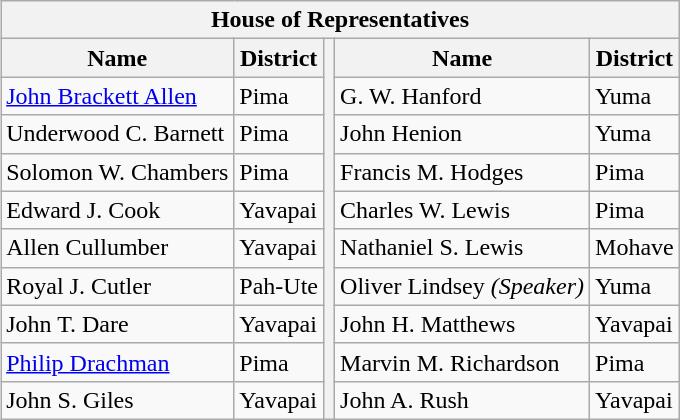<table class="wikitable" style="float: right">
<tr>
<th colspan="5">House of Representatives</th>
</tr>
<tr>
<th>Name</th>
<th>District</th>
<th rowspan="10"></th>
<th>Name</th>
<th>District</th>
</tr>
<tr>
<td><a href='#'>John Brackett Allen</a></td>
<td>Pima</td>
<td>G. W. Hanford</td>
<td>Yuma</td>
</tr>
<tr>
<td>Underwood C. Barnett</td>
<td>Pima</td>
<td>John Henion</td>
<td>Yuma</td>
</tr>
<tr>
<td>Solomon W. Chambers</td>
<td>Pima</td>
<td>Francis M. Hodges</td>
<td>Pima</td>
</tr>
<tr>
<td>Edward J. Cook</td>
<td>Yavapai</td>
<td>Charles W. Lewis</td>
<td>Pima</td>
</tr>
<tr>
<td>Allen Cullumber</td>
<td>Yavapai</td>
<td>Nathaniel S. Lewis</td>
<td>Mohave</td>
</tr>
<tr>
<td>Royal J. Cutler</td>
<td>Pah-Ute</td>
<td>Oliver Lindsey <em>(Speaker)</em></td>
<td>Yuma</td>
</tr>
<tr>
<td>John T. Dare</td>
<td>Yavapai</td>
<td>John H. Matthews</td>
<td>Yavapai</td>
</tr>
<tr>
<td><a href='#'>Philip Drachman</a></td>
<td>Pima</td>
<td>Marvin M. Richardson</td>
<td>Pima</td>
</tr>
<tr>
<td>John S. Giles</td>
<td>Yavapai</td>
<td>John A. Rush</td>
<td>Yavapai</td>
</tr>
</table>
